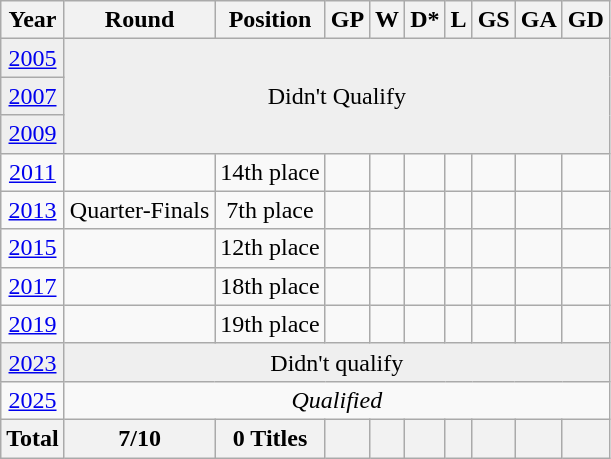<table class="wikitable" style="text-align: center;">
<tr>
<th>Year</th>
<th>Round</th>
<th>Position</th>
<th>GP</th>
<th>W</th>
<th>D*</th>
<th>L</th>
<th>GS</th>
<th>GA</th>
<th>GD</th>
</tr>
<tr bgcolor=efefef>
<td> <a href='#'>2005</a></td>
<td colspan=9 rowspan=3>Didn't Qualify</td>
</tr>
<tr bgcolor=efefef>
<td> <a href='#'>2007</a></td>
</tr>
<tr bgcolor=efefef>
<td> <a href='#'>2009</a></td>
</tr>
<tr bgcolor=>
<td> <a href='#'>2011</a></td>
<td></td>
<td>14th place</td>
<td></td>
<td></td>
<td></td>
<td></td>
<td></td>
<td></td>
<td></td>
</tr>
<tr bgcolor=>
<td> <a href='#'>2013</a></td>
<td>Quarter-Finals</td>
<td>7th place</td>
<td></td>
<td></td>
<td></td>
<td></td>
<td></td>
<td></td>
<td></td>
</tr>
<tr bgcolor=>
<td> <a href='#'>2015</a></td>
<td></td>
<td>12th place</td>
<td></td>
<td></td>
<td></td>
<td></td>
<td></td>
<td></td>
<td></td>
</tr>
<tr bgcolor=>
<td> <a href='#'>2017</a></td>
<td></td>
<td>18th place</td>
<td></td>
<td></td>
<td></td>
<td></td>
<td></td>
<td></td>
<td></td>
</tr>
<tr bgcolor=>
<td> <a href='#'>2019</a></td>
<td></td>
<td>19th place</td>
<td></td>
<td></td>
<td></td>
<td></td>
<td></td>
<td></td>
<td></td>
</tr>
<tr bgcolor=efefef>
<td> <a href='#'>2023</a></td>
<td colspan=9>Didn't qualify</td>
</tr>
<tr bgcolor=>
<td> <a href='#'>2025</a></td>
<td colspan=9><em>Qualified</em></td>
</tr>
<tr>
<th>Total</th>
<th>7/10</th>
<th>0 Titles</th>
<th></th>
<th></th>
<th></th>
<th></th>
<th></th>
<th></th>
<th></th>
</tr>
</table>
